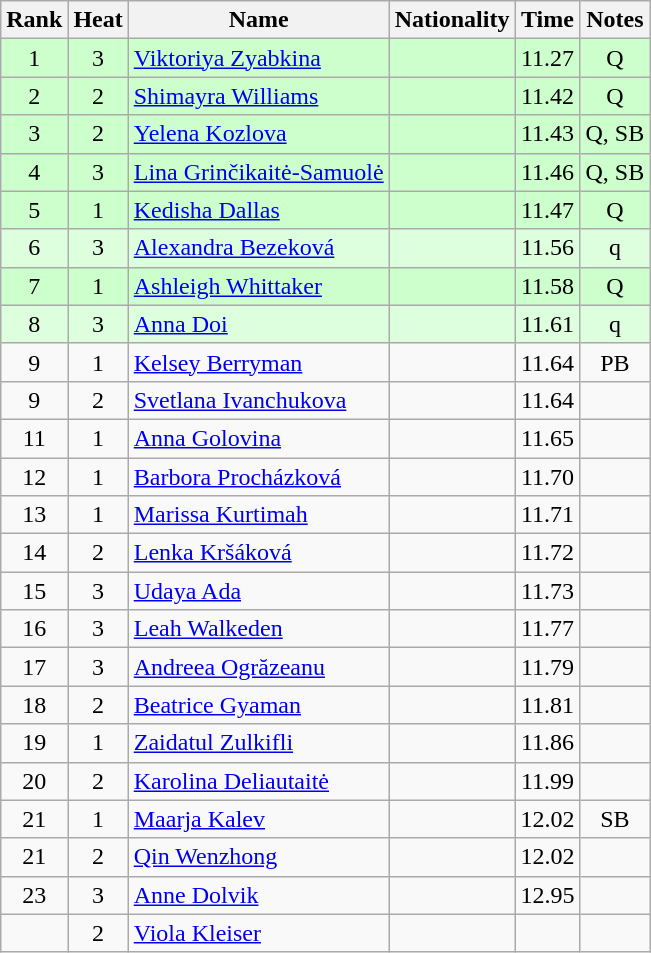<table class="wikitable sortable" style="text-align:center">
<tr>
<th>Rank</th>
<th>Heat</th>
<th>Name</th>
<th>Nationality</th>
<th>Time</th>
<th>Notes</th>
</tr>
<tr bgcolor=ccffcc>
<td>1</td>
<td>3</td>
<td align=left><a href='#'>Viktoriya Zyabkina</a></td>
<td align=left></td>
<td>11.27</td>
<td>Q</td>
</tr>
<tr bgcolor=ccffcc>
<td>2</td>
<td>2</td>
<td align=left><a href='#'>Shimayra Williams</a></td>
<td align=left></td>
<td>11.42</td>
<td>Q</td>
</tr>
<tr bgcolor=ccffcc>
<td>3</td>
<td>2</td>
<td align=left><a href='#'>Yelena Kozlova</a></td>
<td align=left></td>
<td>11.43</td>
<td>Q, SB</td>
</tr>
<tr bgcolor=ccffcc>
<td>4</td>
<td>3</td>
<td align=left><a href='#'>Lina Grinčikaitė-Samuolė</a></td>
<td align=left></td>
<td>11.46</td>
<td>Q, SB</td>
</tr>
<tr bgcolor=ccffcc>
<td>5</td>
<td>1</td>
<td align=left><a href='#'>Kedisha Dallas</a></td>
<td align=left></td>
<td>11.47</td>
<td>Q</td>
</tr>
<tr bgcolor=ddffdd>
<td>6</td>
<td>3</td>
<td align=left><a href='#'>Alexandra Bezeková</a></td>
<td align=left></td>
<td>11.56</td>
<td>q</td>
</tr>
<tr bgcolor=ccffcc>
<td>7</td>
<td>1</td>
<td align=left><a href='#'>Ashleigh Whittaker</a></td>
<td align=left></td>
<td>11.58</td>
<td>Q</td>
</tr>
<tr bgcolor=ddffdd>
<td>8</td>
<td>3</td>
<td align=left><a href='#'>Anna Doi</a></td>
<td align=left></td>
<td>11.61</td>
<td>q</td>
</tr>
<tr>
<td>9</td>
<td>1</td>
<td align=left><a href='#'>Kelsey Berryman</a></td>
<td align=left></td>
<td>11.64</td>
<td>PB</td>
</tr>
<tr>
<td>9</td>
<td>2</td>
<td align=left><a href='#'>Svetlana Ivanchukova</a></td>
<td align=left></td>
<td>11.64</td>
<td></td>
</tr>
<tr>
<td>11</td>
<td>1</td>
<td align=left><a href='#'>Anna Golovina</a></td>
<td align=left></td>
<td>11.65</td>
<td></td>
</tr>
<tr>
<td>12</td>
<td>1</td>
<td align=left><a href='#'>Barbora Procházková</a></td>
<td align=left></td>
<td>11.70</td>
<td></td>
</tr>
<tr>
<td>13</td>
<td>1</td>
<td align=left><a href='#'>Marissa Kurtimah</a></td>
<td align=left></td>
<td>11.71</td>
<td></td>
</tr>
<tr>
<td>14</td>
<td>2</td>
<td align=left><a href='#'>Lenka Kršáková</a></td>
<td align=left></td>
<td>11.72</td>
<td></td>
</tr>
<tr>
<td>15</td>
<td>3</td>
<td align=left><a href='#'>Udaya Ada</a></td>
<td align=left></td>
<td>11.73</td>
<td></td>
</tr>
<tr>
<td>16</td>
<td>3</td>
<td align=left><a href='#'>Leah Walkeden</a></td>
<td align=left></td>
<td>11.77</td>
<td></td>
</tr>
<tr>
<td>17</td>
<td>3</td>
<td align=left><a href='#'>Andreea Ogrăzeanu</a></td>
<td align=left></td>
<td>11.79</td>
<td></td>
</tr>
<tr>
<td>18</td>
<td>2</td>
<td align=left><a href='#'>Beatrice Gyaman</a></td>
<td align=left></td>
<td>11.81</td>
<td></td>
</tr>
<tr>
<td>19</td>
<td>1</td>
<td align=left><a href='#'>Zaidatul Zulkifli</a></td>
<td align=left></td>
<td>11.86</td>
<td></td>
</tr>
<tr>
<td>20</td>
<td>2</td>
<td align=left><a href='#'>Karolina Deliautaitė</a></td>
<td align=left></td>
<td>11.99</td>
<td></td>
</tr>
<tr>
<td>21</td>
<td>1</td>
<td align=left><a href='#'>Maarja Kalev</a></td>
<td align=left></td>
<td>12.02</td>
<td>SB</td>
</tr>
<tr>
<td>21</td>
<td>2</td>
<td align=left><a href='#'>Qin Wenzhong</a></td>
<td align=left></td>
<td>12.02</td>
<td></td>
</tr>
<tr>
<td>23</td>
<td>3</td>
<td align=left><a href='#'>Anne Dolvik</a></td>
<td align=left></td>
<td>12.95</td>
<td></td>
</tr>
<tr>
<td></td>
<td>2</td>
<td align=left><a href='#'>Viola Kleiser</a></td>
<td align=left></td>
<td></td>
<td></td>
</tr>
</table>
